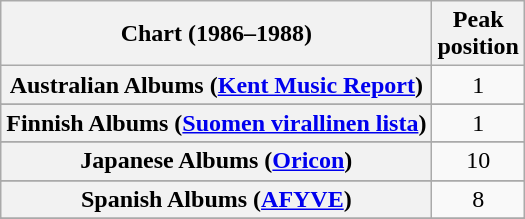<table class="wikitable sortable plainrowheaders" style="text-align:center">
<tr>
<th>Chart (1986–1988)</th>
<th>Peak<br>position</th>
</tr>
<tr>
<th scope="row">Australian Albums (<a href='#'>Kent Music Report</a>)</th>
<td>1</td>
</tr>
<tr>
</tr>
<tr>
</tr>
<tr>
</tr>
<tr>
<th scope="row">Finnish Albums (<a href='#'>Suomen virallinen lista</a>)</th>
<td>1</td>
</tr>
<tr>
</tr>
<tr>
</tr>
<tr>
<th scope="row">Japanese Albums (<a href='#'>Oricon</a>)</th>
<td>10</td>
</tr>
<tr>
</tr>
<tr>
</tr>
<tr>
<th scope="row">Spanish Albums (<a href='#'>AFYVE</a>)</th>
<td align="center">8</td>
</tr>
<tr>
</tr>
<tr>
</tr>
<tr>
</tr>
<tr>
</tr>
</table>
